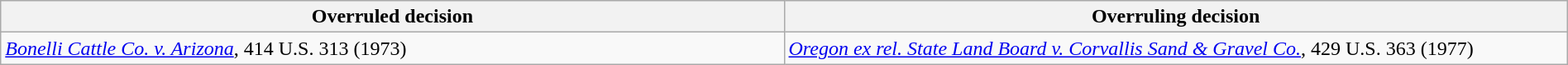<table class="wikitable sortable collapsible" style="width:100%">
<tr>
<th width="50%">Overruled decision</th>
<th width="50%">Overruling decision</th>
</tr>
<tr valign="top">
<td><em><a href='#'>Bonelli Cattle Co. v. Arizona</a></em>, 414 U.S. 313 (1973)</td>
<td><em><a href='#'>Oregon ex rel. State Land Board v. Corvallis Sand & Gravel Co.</a></em>, 429 U.S. 363 (1977)</td>
</tr>
</table>
